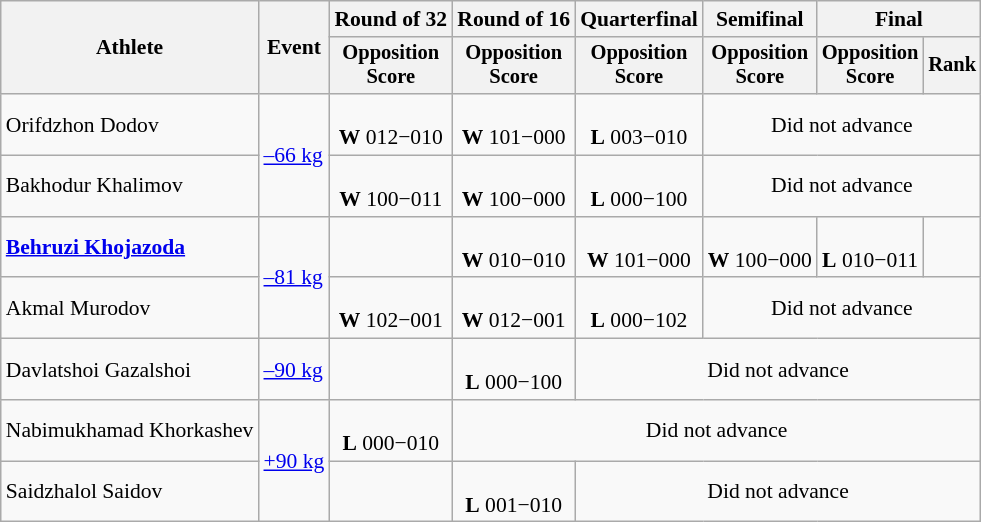<table class=wikitable style=font-size:90%;text-align:center>
<tr>
<th rowspan=2>Athlete</th>
<th rowspan=2>Event</th>
<th>Round of 32</th>
<th>Round of 16</th>
<th>Quarterfinal</th>
<th>Semifinal</th>
<th colspan=2>Final</th>
</tr>
<tr style=font-size:95%>
<th>Opposition<br>Score</th>
<th>Opposition<br>Score</th>
<th>Opposition<br>Score</th>
<th>Opposition<br>Score</th>
<th>Opposition<br>Score</th>
<th>Rank</th>
</tr>
<tr>
<td align=left>Orifdzhon Dodov</td>
<td align=left rowspan=2><a href='#'>–66 kg</a></td>
<td><br><strong>W</strong> 012−010</td>
<td><br><strong>W</strong> 101−000</td>
<td><br><strong>L</strong> 003−010</td>
<td colspan=3>Did not advance</td>
</tr>
<tr>
<td align=left>Bakhodur Khalimov</td>
<td><br><strong>W</strong> 100−011</td>
<td><br><strong>W</strong> 100−000</td>
<td><br><strong>L</strong> 000−100</td>
<td colspan=3>Did not advance</td>
</tr>
<tr>
<td align=left><strong><a href='#'>Behruzi Khojazoda</a></strong></td>
<td align=left rowspan=2><a href='#'>–81 kg</a></td>
<td></td>
<td><br><strong>W</strong> 010−010</td>
<td><br><strong>W</strong> 101−000</td>
<td><br><strong>W</strong> 100−000</td>
<td><br><strong>L</strong> 010−011</td>
<td></td>
</tr>
<tr>
<td align=left>Akmal Murodov</td>
<td><br><strong>W</strong> 102−001</td>
<td><br><strong>W</strong> 012−001</td>
<td><br><strong>L</strong> 000−102</td>
<td colspan=3>Did not advance</td>
</tr>
<tr>
<td align=left>Davlatshoi Gazalshoi</td>
<td align=left><a href='#'>–90 kg</a></td>
<td></td>
<td><br><strong>L</strong> 000−100</td>
<td colspan=4>Did not advance</td>
</tr>
<tr>
<td align=left>Nabimukhamad Khorkashev</td>
<td align=left rowspan=2><a href='#'>+90 kg</a></td>
<td><br><strong>L</strong> 000−010</td>
<td colspan=5>Did not advance</td>
</tr>
<tr>
<td align=left>Saidzhalol Saidov</td>
<td></td>
<td><br><strong>L</strong> 001−010</td>
<td colspan=4>Did not advance</td>
</tr>
</table>
